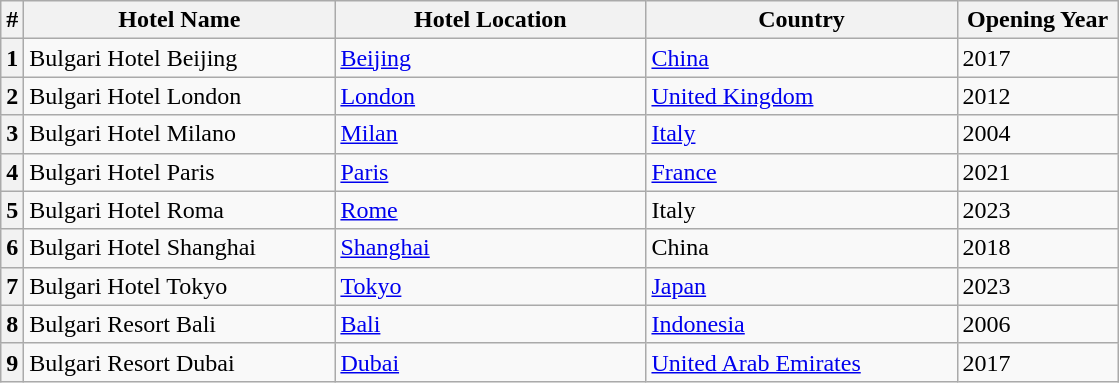<table class="wikitable sortable">
<tr>
<th style="width:5px;">#</th>
<th style="width:200px;">Hotel Name</th>
<th style="width:200px;">Hotel Location</th>
<th style="width:200px;">Country</th>
<th style="width:100px;">Opening Year</th>
</tr>
<tr>
<th>1</th>
<td>Bulgari Hotel Beijing</td>
<td><a href='#'>Beijing</a></td>
<td><a href='#'>China</a></td>
<td>2017</td>
</tr>
<tr>
<th>2</th>
<td>Bulgari Hotel London</td>
<td><a href='#'>London</a></td>
<td><a href='#'>United Kingdom</a></td>
<td>2012</td>
</tr>
<tr>
<th>3</th>
<td>Bulgari Hotel Milano</td>
<td><a href='#'>Milan</a></td>
<td><a href='#'>Italy</a></td>
<td>2004</td>
</tr>
<tr>
<th>4</th>
<td>Bulgari Hotel Paris</td>
<td><a href='#'>Paris</a></td>
<td><a href='#'>France</a></td>
<td>2021</td>
</tr>
<tr>
<th>5</th>
<td>Bulgari Hotel Roma</td>
<td><a href='#'>Rome</a></td>
<td>Italy</td>
<td>2023</td>
</tr>
<tr>
<th>6</th>
<td>Bulgari Hotel Shanghai</td>
<td><a href='#'>Shanghai</a></td>
<td>China</td>
<td>2018</td>
</tr>
<tr>
<th>7</th>
<td>Bulgari Hotel Tokyo</td>
<td><a href='#'>Tokyo</a></td>
<td><a href='#'>Japan</a></td>
<td>2023</td>
</tr>
<tr>
<th>8</th>
<td>Bulgari Resort Bali</td>
<td><a href='#'>Bali</a></td>
<td><a href='#'>Indonesia</a></td>
<td>2006</td>
</tr>
<tr>
<th>9</th>
<td>Bulgari Resort Dubai</td>
<td><a href='#'>Dubai</a></td>
<td><a href='#'>United Arab Emirates</a></td>
<td>2017</td>
</tr>
</table>
